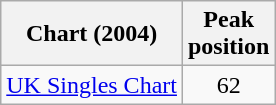<table class="wikitable">
<tr>
<th>Chart (2004)</th>
<th>Peak<br>position</th>
</tr>
<tr>
<td><a href='#'>UK Singles Chart</a></td>
<td align="center">62</td>
</tr>
</table>
